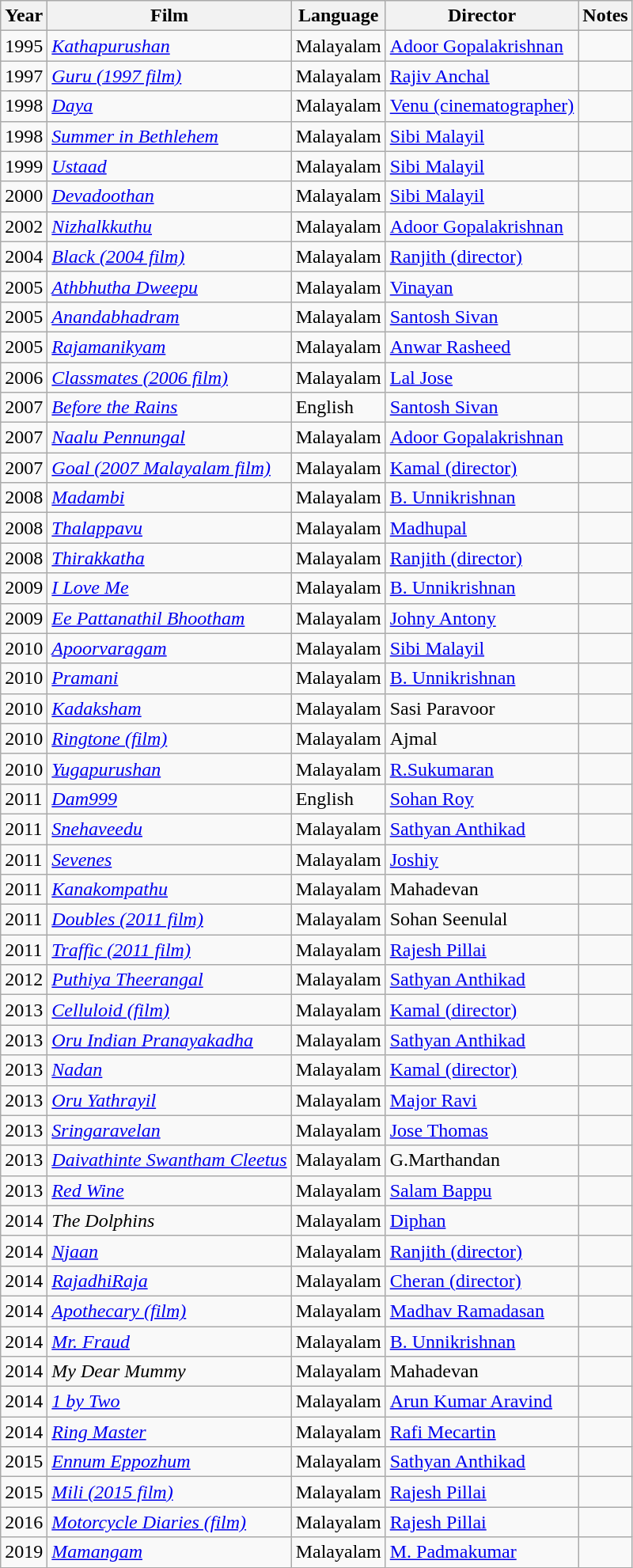<table class="wikitable sortable">
<tr>
<th>Year</th>
<th>Film</th>
<th>Language</th>
<th>Director</th>
<th>Notes</th>
</tr>
<tr>
<td>1995</td>
<td><em><a href='#'>Kathapurushan</a></em></td>
<td>Malayalam</td>
<td><a href='#'>Adoor Gopalakrishnan</a></td>
<td></td>
</tr>
<tr>
<td>1997</td>
<td><em><a href='#'>Guru (1997 film)</a></em></td>
<td>Malayalam</td>
<td><a href='#'>Rajiv Anchal</a></td>
<td></td>
</tr>
<tr>
<td>1998</td>
<td><em><a href='#'>Daya</a></em></td>
<td>Malayalam</td>
<td><a href='#'>Venu (cinematographer)</a></td>
<td></td>
</tr>
<tr>
<td>1998</td>
<td><em><a href='#'>Summer in Bethlehem</a></em></td>
<td>Malayalam</td>
<td><a href='#'>Sibi Malayil</a></td>
<td></td>
</tr>
<tr>
<td>1999</td>
<td><em><a href='#'>Ustaad</a></em></td>
<td>Malayalam</td>
<td><a href='#'>Sibi Malayil</a></td>
<td></td>
</tr>
<tr>
<td>2000</td>
<td><em><a href='#'>Devadoothan</a></em></td>
<td>Malayalam</td>
<td><a href='#'>Sibi Malayil</a></td>
<td></td>
</tr>
<tr>
<td>2002</td>
<td><em><a href='#'>Nizhalkkuthu</a></em></td>
<td>Malayalam</td>
<td><a href='#'>Adoor Gopalakrishnan</a></td>
<td></td>
</tr>
<tr>
<td>2004</td>
<td><em><a href='#'>Black (2004 film)</a></em></td>
<td>Malayalam</td>
<td><a href='#'>Ranjith (director)</a></td>
<td></td>
</tr>
<tr>
<td>2005</td>
<td><em><a href='#'>Athbhutha Dweepu</a></em></td>
<td>Malayalam</td>
<td><a href='#'>Vinayan</a></td>
<td></td>
</tr>
<tr>
<td>2005</td>
<td><em><a href='#'>Anandabhadram</a></em></td>
<td>Malayalam</td>
<td><a href='#'>Santosh Sivan</a></td>
<td></td>
</tr>
<tr>
<td>2005</td>
<td><em><a href='#'>Rajamanikyam</a></em></td>
<td>Malayalam</td>
<td><a href='#'>Anwar Rasheed</a></td>
<td></td>
</tr>
<tr>
<td>2006</td>
<td><em><a href='#'>Classmates (2006 film)</a></em></td>
<td>Malayalam</td>
<td><a href='#'>Lal Jose</a></td>
<td></td>
</tr>
<tr>
<td>2007</td>
<td><em><a href='#'>Before the Rains</a></em></td>
<td>English</td>
<td><a href='#'>Santosh Sivan</a></td>
<td></td>
</tr>
<tr>
<td>2007</td>
<td><em><a href='#'>Naalu Pennungal</a></em></td>
<td>Malayalam</td>
<td><a href='#'>Adoor Gopalakrishnan</a></td>
<td></td>
</tr>
<tr>
<td>2007</td>
<td><em><a href='#'>Goal (2007 Malayalam film)</a></em></td>
<td>Malayalam</td>
<td><a href='#'>Kamal (director)</a></td>
<td></td>
</tr>
<tr>
<td>2008</td>
<td><em><a href='#'>Madambi</a></em></td>
<td>Malayalam</td>
<td><a href='#'>B. Unnikrishnan</a></td>
<td></td>
</tr>
<tr>
<td>2008</td>
<td><em><a href='#'>Thalappavu</a></em></td>
<td>Malayalam</td>
<td><a href='#'>Madhupal</a></td>
<td></td>
</tr>
<tr>
<td>2008</td>
<td><em><a href='#'>Thirakkatha</a></em></td>
<td>Malayalam</td>
<td><a href='#'>Ranjith (director)</a></td>
<td></td>
</tr>
<tr>
<td>2009</td>
<td><em><a href='#'>I Love Me</a></em></td>
<td>Malayalam</td>
<td><a href='#'>B. Unnikrishnan</a></td>
<td></td>
</tr>
<tr>
<td>2009</td>
<td><em><a href='#'>Ee Pattanathil Bhootham</a></em></td>
<td>Malayalam</td>
<td><a href='#'>Johny Antony</a></td>
<td></td>
</tr>
<tr>
<td>2010</td>
<td><em><a href='#'>Apoorvaragam</a></em></td>
<td>Malayalam</td>
<td><a href='#'>Sibi Malayil</a></td>
<td></td>
</tr>
<tr>
<td>2010</td>
<td><em><a href='#'>Pramani</a></em></td>
<td>Malayalam</td>
<td><a href='#'>B. Unnikrishnan</a></td>
<td></td>
</tr>
<tr>
<td>2010</td>
<td><em><a href='#'>Kadaksham</a></em></td>
<td>Malayalam</td>
<td>Sasi Paravoor</td>
<td></td>
</tr>
<tr>
<td>2010</td>
<td><em><a href='#'>Ringtone (film)</a></em></td>
<td>Malayalam</td>
<td>Ajmal</td>
<td></td>
</tr>
<tr>
<td>2010</td>
<td><em><a href='#'>Yugapurushan</a></em></td>
<td>Malayalam</td>
<td><a href='#'>R.Sukumaran</a></td>
<td></td>
</tr>
<tr>
<td>2011</td>
<td><em><a href='#'>Dam999</a></em></td>
<td>English</td>
<td><a href='#'>Sohan Roy</a></td>
<td></td>
</tr>
<tr>
<td>2011</td>
<td><em><a href='#'>Snehaveedu</a></em></td>
<td>Malayalam</td>
<td><a href='#'>Sathyan Anthikad</a></td>
<td></td>
</tr>
<tr>
<td>2011</td>
<td><em><a href='#'>Sevenes</a></em></td>
<td>Malayalam</td>
<td><a href='#'>Joshiy</a></td>
<td></td>
</tr>
<tr>
<td>2011</td>
<td><em><a href='#'>Kanakompathu</a></em></td>
<td>Malayalam</td>
<td>Mahadevan</td>
<td></td>
</tr>
<tr>
<td>2011</td>
<td><em><a href='#'>Doubles (2011 film)</a></em></td>
<td>Malayalam</td>
<td>Sohan Seenulal</td>
<td></td>
</tr>
<tr>
<td>2011</td>
<td><em><a href='#'>Traffic (2011 film)</a></em></td>
<td>Malayalam</td>
<td><a href='#'>Rajesh Pillai</a></td>
<td></td>
</tr>
<tr>
<td>2012</td>
<td><em><a href='#'>Puthiya Theerangal</a></em></td>
<td>Malayalam</td>
<td><a href='#'>Sathyan Anthikad</a></td>
<td></td>
</tr>
<tr>
<td>2013</td>
<td><em><a href='#'>Celluloid (film)</a></em></td>
<td>Malayalam</td>
<td><a href='#'>Kamal (director)</a></td>
<td></td>
</tr>
<tr>
<td>2013</td>
<td><em><a href='#'>Oru Indian Pranayakadha</a></em></td>
<td>Malayalam</td>
<td><a href='#'>Sathyan Anthikad</a></td>
<td></td>
</tr>
<tr>
<td>2013</td>
<td><em><a href='#'>Nadan</a></em></td>
<td>Malayalam</td>
<td><a href='#'>Kamal (director)</a></td>
<td></td>
</tr>
<tr>
<td>2013</td>
<td><em><a href='#'>Oru Yathrayil</a></em></td>
<td>Malayalam</td>
<td><a href='#'>Major Ravi</a></td>
<td></td>
</tr>
<tr>
<td>2013</td>
<td><em><a href='#'>Sringaravelan</a></em></td>
<td>Malayalam</td>
<td><a href='#'>Jose Thomas</a></td>
<td></td>
</tr>
<tr>
<td>2013</td>
<td><em><a href='#'>Daivathinte Swantham Cleetus</a></em></td>
<td>Malayalam</td>
<td>G.Marthandan</td>
<td></td>
</tr>
<tr>
<td>2013</td>
<td><em><a href='#'>Red Wine</a></em></td>
<td>Malayalam</td>
<td><a href='#'>Salam Bappu</a></td>
<td></td>
</tr>
<tr>
<td>2014</td>
<td><em>The Dolphins</em></td>
<td>Malayalam</td>
<td><a href='#'>Diphan</a></td>
<td></td>
</tr>
<tr>
<td>2014</td>
<td><em><a href='#'>Njaan</a></em></td>
<td>Malayalam</td>
<td><a href='#'>Ranjith (director)</a></td>
<td></td>
</tr>
<tr>
<td>2014</td>
<td><em><a href='#'>RajadhiRaja</a></em></td>
<td>Malayalam</td>
<td><a href='#'>Cheran (director)</a></td>
<td></td>
</tr>
<tr>
<td>2014</td>
<td><em><a href='#'>Apothecary (film)</a></em></td>
<td>Malayalam</td>
<td><a href='#'>Madhav Ramadasan</a></td>
<td></td>
</tr>
<tr>
<td>2014</td>
<td><em><a href='#'>Mr. Fraud</a></em></td>
<td>Malayalam</td>
<td><a href='#'>B. Unnikrishnan</a></td>
<td></td>
</tr>
<tr>
<td>2014</td>
<td><em>My Dear Mummy</em></td>
<td>Malayalam</td>
<td>Mahadevan</td>
<td></td>
</tr>
<tr>
<td>2014</td>
<td><em><a href='#'>1 by Two</a></em></td>
<td>Malayalam</td>
<td><a href='#'>Arun Kumar Aravind</a></td>
<td></td>
</tr>
<tr>
<td>2014</td>
<td><em><a href='#'>Ring Master</a></em></td>
<td>Malayalam</td>
<td><a href='#'>Rafi Mecartin</a></td>
<td></td>
</tr>
<tr>
<td>2015</td>
<td><em><a href='#'>Ennum Eppozhum</a></em></td>
<td>Malayalam</td>
<td><a href='#'>Sathyan Anthikad</a></td>
<td></td>
</tr>
<tr>
<td>2015</td>
<td><em><a href='#'>Mili (2015 film)</a></em></td>
<td>Malayalam</td>
<td><a href='#'>Rajesh Pillai</a></td>
<td></td>
</tr>
<tr>
<td>2016</td>
<td><em><a href='#'>Motorcycle Diaries (film)</a></em></td>
<td>Malayalam</td>
<td><a href='#'>Rajesh Pillai</a></td>
<td></td>
</tr>
<tr>
<td>2019</td>
<td><em><a href='#'>Mamangam</a></em></td>
<td>Malayalam</td>
<td><a href='#'>M. Padmakumar</a></td>
<td></td>
</tr>
</table>
